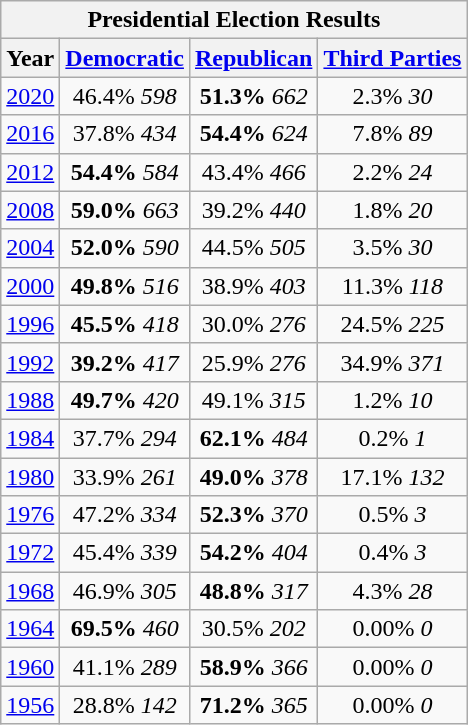<table class="wikitable">
<tr>
<th colspan="4">Presidential Election Results</th>
</tr>
<tr>
<th>Year</th>
<th><a href='#'>Democratic</a></th>
<th><a href='#'>Republican</a></th>
<th><a href='#'>Third Parties</a></th>
</tr>
<tr>
<td align="center" ><a href='#'>2020</a></td>
<td align="center" >46.4% <em>598</em></td>
<td align="center" ><strong>51.3%</strong> <em>662</em></td>
<td align="center" >2.3% <em>30</em></td>
</tr>
<tr>
<td align="center" ><a href='#'>2016</a></td>
<td align="center" >37.8% <em>434</em></td>
<td align="center" ><strong>54.4%</strong> <em>624</em></td>
<td align="center" >7.8% <em>89</em></td>
</tr>
<tr>
<td align="center" ><a href='#'>2012</a></td>
<td align="center" ><strong>54.4%</strong> <em>584</em></td>
<td align="center" >43.4% <em>466</em></td>
<td align="center" >2.2% <em>24</em></td>
</tr>
<tr>
<td align="center" ><a href='#'>2008</a></td>
<td align="center" ><strong>59.0%</strong> <em>663</em></td>
<td align="center" >39.2% <em>440</em></td>
<td align="center" >1.8% <em>20</em></td>
</tr>
<tr>
<td align="center" ><a href='#'>2004</a></td>
<td align="center" ><strong>52.0%</strong> <em>590</em></td>
<td align="center" >44.5% <em>505</em></td>
<td align="center" >3.5% <em>30</em></td>
</tr>
<tr>
<td align="center" ><a href='#'>2000</a></td>
<td align="center" ><strong>49.8%</strong> <em>516</em></td>
<td align="center" >38.9% <em>403</em></td>
<td align="center" >11.3% <em>118</em></td>
</tr>
<tr>
<td align="center" ><a href='#'>1996</a></td>
<td align="center" ><strong>45.5%</strong> <em>418</em></td>
<td align="center" >30.0% <em>276</em></td>
<td align="center" >24.5% <em>225</em></td>
</tr>
<tr>
<td align="center" ><a href='#'>1992</a></td>
<td align="center" ><strong>39.2%</strong> <em>417</em></td>
<td align="center" >25.9% <em>276</em></td>
<td align="center" >34.9% <em>371</em></td>
</tr>
<tr>
<td align="center" ><a href='#'>1988</a></td>
<td align="center" ><strong>49.7%</strong> <em>420</em></td>
<td align="center" >49.1% <em>315</em></td>
<td align="center" >1.2% <em>10</em></td>
</tr>
<tr>
<td align="center" ><a href='#'>1984</a></td>
<td align="center" >37.7% <em>294</em></td>
<td align="center" ><strong>62.1%</strong> <em>484</em></td>
<td align="center" >0.2% <em>1</em></td>
</tr>
<tr>
<td align="center" ><a href='#'>1980</a></td>
<td align="center" >33.9% <em>261</em></td>
<td align="center" ><strong>49.0%</strong> <em>378</em></td>
<td align="center" >17.1% <em>132</em></td>
</tr>
<tr>
<td align="center" ><a href='#'>1976</a></td>
<td align="center" >47.2% <em>334</em></td>
<td align="center" ><strong>52.3%</strong> <em>370</em></td>
<td align="center" >0.5% <em>3</em></td>
</tr>
<tr>
<td align="center" ><a href='#'>1972</a></td>
<td align="center" >45.4% <em>339</em></td>
<td align="center" ><strong>54.2%</strong> <em>404</em></td>
<td align="center" >0.4% <em>3</em></td>
</tr>
<tr>
<td align="center" ><a href='#'>1968</a></td>
<td align="center" >46.9% <em>305</em></td>
<td align="center" ><strong>48.8%</strong> <em>317</em></td>
<td align="center" >4.3% <em>28</em></td>
</tr>
<tr>
<td align="center" ><a href='#'>1964</a></td>
<td align="center" ><strong>69.5%</strong> <em>460</em></td>
<td align="center" >30.5% <em>202</em></td>
<td align="center" >0.00% <em>0</em></td>
</tr>
<tr>
<td align="center" ><a href='#'>1960</a></td>
<td align="center" >41.1% <em>289</em></td>
<td align="center" ><strong>58.9%</strong> <em>366</em></td>
<td align="center" >0.00% <em>0</em></td>
</tr>
<tr>
<td align="center" ><a href='#'>1956</a></td>
<td align="center" >28.8% <em>142</em></td>
<td align="center" ><strong>71.2%</strong> <em>365</em></td>
<td align="center" >0.00% <em>0</em></td>
</tr>
</table>
